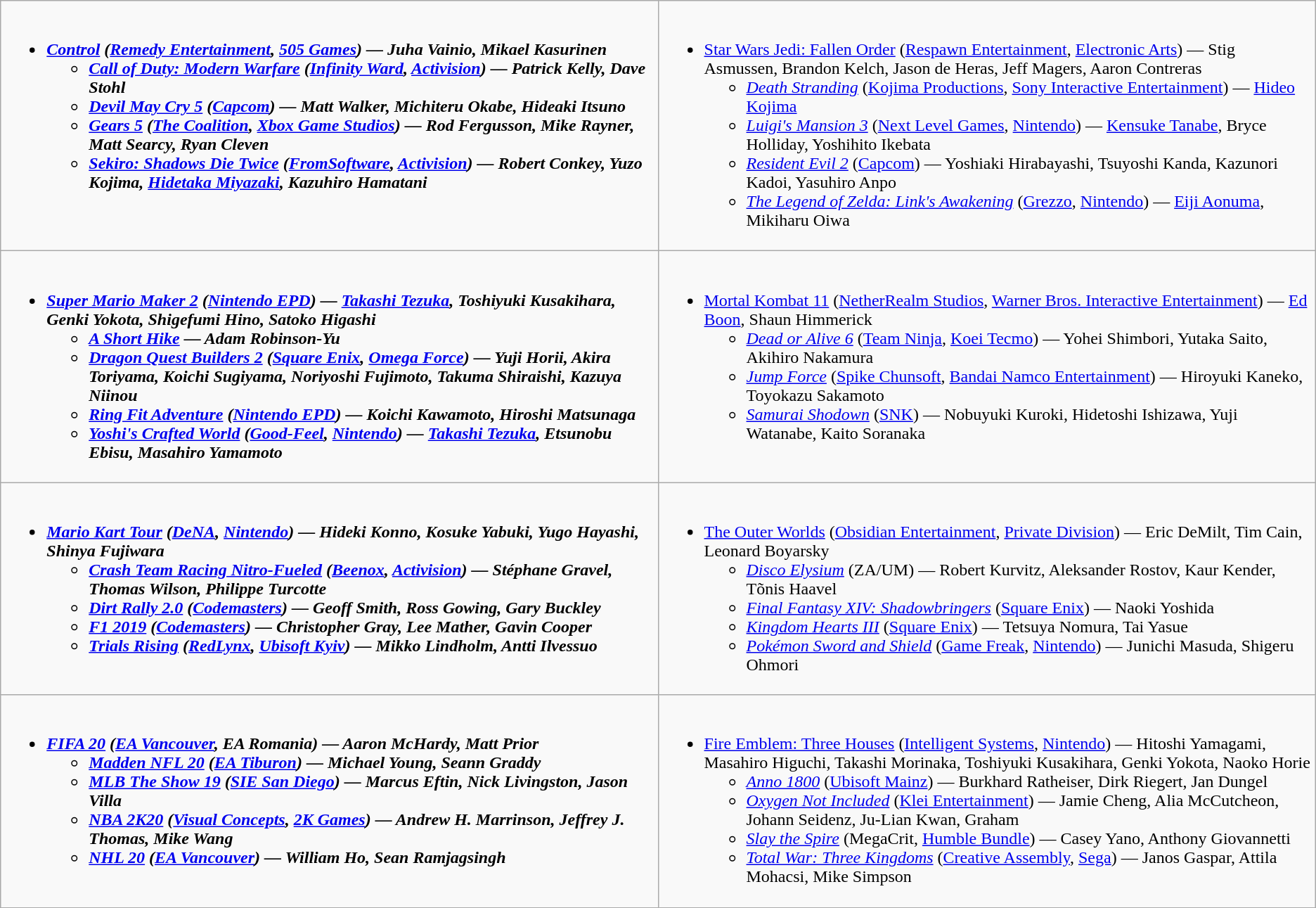<table class="wikitable">
<tr>
<td valign="top" width="50%"><br><ul><li><strong><em><a href='#'>Control</a><em> (<a href='#'>Remedy Entertainment</a>, <a href='#'>505 Games</a>) — Juha Vainio, Mikael Kasurinen<strong><ul><li></em><a href='#'>Call of Duty: Modern Warfare</a><em> (<a href='#'>Infinity Ward</a>, <a href='#'>Activision</a>) — Patrick Kelly, Dave Stohl</li><li></em><a href='#'>Devil May Cry 5</a><em> (<a href='#'>Capcom</a>) — Matt Walker, Michiteru Okabe, Hideaki Itsuno</li><li></em><a href='#'>Gears 5</a><em> (<a href='#'>The Coalition</a>, <a href='#'>Xbox Game Studios</a>) — Rod Fergusson, Mike Rayner, Matt Searcy, Ryan Cleven</li><li></em><a href='#'>Sekiro: Shadows Die Twice</a><em> (<a href='#'>FromSoftware</a>, <a href='#'>Activision</a>) — Robert Conkey, Yuzo Kojima, <a href='#'>Hidetaka Miyazaki</a>, Kazuhiro Hamatani</li></ul></li></ul></td>
<td valign="top" width="50%"><br><ul><li></em></strong><a href='#'>Star Wars Jedi: Fallen Order</a></em> (<a href='#'>Respawn Entertainment</a>, <a href='#'>Electronic Arts</a>) — Stig Asmussen, Brandon Kelch, Jason de Heras, Jeff Magers, Aaron Contreras</strong><ul><li><em><a href='#'>Death Stranding</a></em> (<a href='#'>Kojima Productions</a>, <a href='#'>Sony Interactive Entertainment</a>) — <a href='#'>Hideo Kojima</a></li><li><em><a href='#'>Luigi's Mansion 3</a></em> (<a href='#'>Next Level Games</a>, <a href='#'>Nintendo</a>) — <a href='#'>Kensuke Tanabe</a>, Bryce Holliday, Yoshihito Ikebata</li><li><em><a href='#'>Resident Evil 2</a></em> (<a href='#'>Capcom</a>) — Yoshiaki Hirabayashi, Tsuyoshi Kanda, Kazunori Kadoi, Yasuhiro Anpo</li><li><em><a href='#'>The Legend of Zelda: Link's Awakening</a></em> (<a href='#'>Grezzo</a>, <a href='#'>Nintendo</a>) — <a href='#'>Eiji Aonuma</a>, Mikiharu Oiwa</li></ul></li></ul></td>
</tr>
<tr>
<td valign="top" width="50%"><br><ul><li><strong><em><a href='#'>Super Mario Maker 2</a><em> (<a href='#'>Nintendo EPD</a>) — <a href='#'>Takashi Tezuka</a>, Toshiyuki Kusakihara, Genki Yokota, Shigefumi Hino, Satoko Higashi<strong><ul><li></em><a href='#'>A Short Hike</a><em> — Adam Robinson-Yu</li><li></em><a href='#'>Dragon Quest Builders 2</a><em> (<a href='#'>Square Enix</a>, <a href='#'>Omega Force</a>) — Yuji Horii, Akira Toriyama, Koichi Sugiyama, Noriyoshi Fujimoto, Takuma Shiraishi, Kazuya Niinou</li><li></em><a href='#'>Ring Fit Adventure</a><em> (<a href='#'>Nintendo EPD</a>) — Koichi Kawamoto, Hiroshi Matsunaga</li><li></em><a href='#'>Yoshi's Crafted World</a><em> (<a href='#'>Good-Feel</a>, <a href='#'>Nintendo</a>) — <a href='#'>Takashi Tezuka</a>, Etsunobu Ebisu, Masahiro Yamamoto</li></ul></li></ul></td>
<td valign="top" width="50%"><br><ul><li></em></strong><a href='#'>Mortal Kombat 11</a></em> (<a href='#'>NetherRealm Studios</a>, <a href='#'>Warner Bros. Interactive Entertainment</a>) — <a href='#'>Ed Boon</a>, Shaun Himmerick</strong><ul><li><em><a href='#'>Dead or Alive 6</a></em> (<a href='#'>Team Ninja</a>, <a href='#'>Koei Tecmo</a>) — Yohei Shimbori, Yutaka Saito, Akihiro Nakamura</li><li><em><a href='#'>Jump Force</a></em> (<a href='#'>Spike Chunsoft</a>, <a href='#'>Bandai Namco Entertainment</a>) — Hiroyuki Kaneko, Toyokazu Sakamoto</li><li><em><a href='#'>Samurai Shodown</a></em> (<a href='#'>SNK</a>) — Nobuyuki Kuroki, Hidetoshi Ishizawa, Yuji Watanabe, Kaito Soranaka</li></ul></li></ul></td>
</tr>
<tr>
<td valign="top" width="50%"><br><ul><li><strong><em><a href='#'>Mario Kart Tour</a><em> (<a href='#'>DeNA</a>, <a href='#'>Nintendo</a>) — Hideki Konno, Kosuke Yabuki, Yugo Hayashi, Shinya Fujiwara<strong><ul><li></em><a href='#'>Crash Team Racing Nitro-Fueled</a><em> (<a href='#'>Beenox</a>, <a href='#'>Activision</a>) — Stéphane Gravel, Thomas Wilson, Philippe Turcotte</li><li></em><a href='#'>Dirt Rally 2.0</a><em> (<a href='#'>Codemasters</a>) — Geoff Smith, Ross Gowing, Gary Buckley</li><li></em><a href='#'>F1 2019</a><em> (<a href='#'>Codemasters</a>) — Christopher Gray, Lee Mather, Gavin Cooper</li><li></em><a href='#'>Trials Rising</a><em> (<a href='#'>RedLynx</a>, <a href='#'>Ubisoft Kyiv</a>) — Mikko Lindholm, Antti Ilvessuo</li></ul></li></ul></td>
<td valign="top" width="50%"><br><ul><li></em></strong><a href='#'>The Outer Worlds</a></em> (<a href='#'>Obsidian Entertainment</a>, <a href='#'>Private Division</a>) — Eric DeMilt, Tim Cain, Leonard Boyarsky</strong><ul><li><em><a href='#'>Disco Elysium</a></em> (ZA/UM) — Robert Kurvitz, Aleksander Rostov, Kaur Kender, Tõnis Haavel</li><li><em><a href='#'>Final Fantasy XIV: Shadowbringers</a></em> (<a href='#'>Square Enix</a>) — Naoki Yoshida</li><li><em><a href='#'>Kingdom Hearts III</a></em> (<a href='#'>Square Enix</a>) — Tetsuya Nomura, Tai Yasue</li><li><em><a href='#'>Pokémon Sword and Shield</a></em> (<a href='#'>Game Freak</a>, <a href='#'>Nintendo</a>) — Junichi Masuda, Shigeru Ohmori</li></ul></li></ul></td>
</tr>
<tr>
<td valign="top" width="50%"><br><ul><li><strong><em><a href='#'>FIFA 20</a><em> (<a href='#'>EA Vancouver</a>, EA Romania) — Aaron McHardy, Matt Prior<strong><ul><li></em><a href='#'>Madden NFL 20</a><em> (<a href='#'>EA Tiburon</a>) — Michael Young, Seann Graddy</li><li></em><a href='#'>MLB The Show 19</a><em> (<a href='#'>SIE San Diego</a>) — Marcus Eftin, Nick Livingston, Jason Villa</li><li></em><a href='#'>NBA 2K20</a><em> (<a href='#'>Visual Concepts</a>, <a href='#'>2K Games</a>) — Andrew H. Marrinson, Jeffrey J. Thomas, Mike Wang</li><li></em><a href='#'>NHL 20</a><em> (<a href='#'>EA Vancouver</a>) — William Ho, Sean Ramjagsingh</li></ul></li></ul></td>
<td valign="top" width="50%"><br><ul><li></em></strong><a href='#'>Fire Emblem: Three Houses</a></em> (<a href='#'>Intelligent Systems</a>, <a href='#'>Nintendo</a>) — Hitoshi Yamagami, Masahiro Higuchi, Takashi Morinaka, Toshiyuki Kusakihara, Genki Yokota, Naoko Horie</strong><ul><li><em><a href='#'>Anno 1800</a></em> (<a href='#'>Ubisoft Mainz</a>) — Burkhard Ratheiser, Dirk Riegert, Jan Dungel</li><li><em><a href='#'>Oxygen Not Included</a></em> (<a href='#'>Klei Entertainment</a>) — Jamie Cheng, Alia McCutcheon, Johann Seidenz, Ju-Lian Kwan, Graham</li><li><em><a href='#'>Slay the Spire</a></em> (MegaCrit, <a href='#'>Humble Bundle</a>) — Casey Yano, Anthony Giovannetti</li><li><em><a href='#'>Total War: Three Kingdoms</a></em> (<a href='#'>Creative Assembly</a>, <a href='#'>Sega</a>) — Janos Gaspar, Attila Mohacsi, Mike Simpson</li></ul></li></ul></td>
</tr>
</table>
